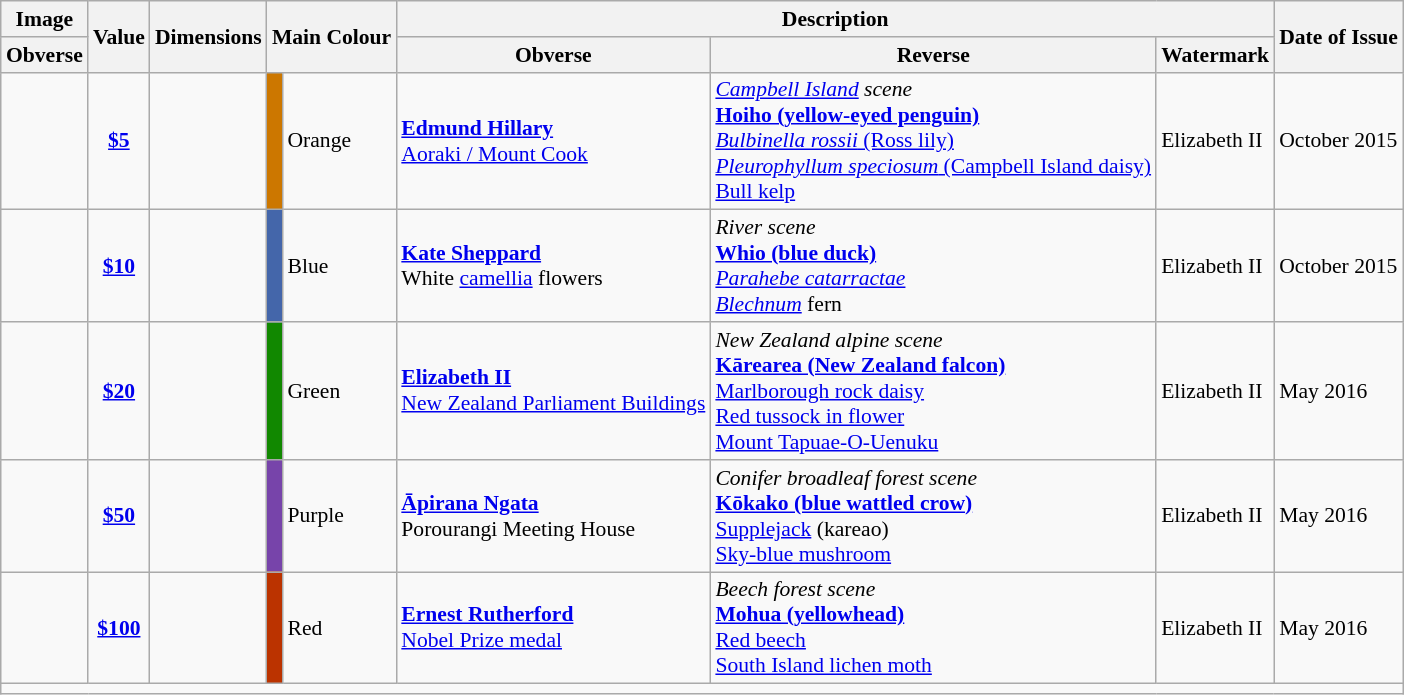<table class="wikitable" style="font-size: 90%; margin: auto">
<tr>
<th>Image</th>
<th rowspan=2>Value</th>
<th rowspan=2>Dimensions</th>
<th rowspan=2 colspan=2>Main Colour</th>
<th colspan=3>Description</th>
<th rowspan=2>Date of Issue</th>
</tr>
<tr>
<th>Obverse </th>
<th>Obverse</th>
<th>Reverse</th>
<th>Watermark</th>
</tr>
<tr>
<td style="text-align:center"></td>
<td style="text-align:center"><strong><a href='#'>$5</a></strong></td>
<td></td>
<td style="text-align:center; background:#c70;"></td>
<td>Orange</td>
<td><strong><a href='#'>Edmund Hillary</a></strong> <br> <a href='#'>Aoraki / Mount Cook</a> <br></td>
<td><em><a href='#'>Campbell Island</a> scene</em> <br> <strong><a href='#'>Hoiho (yellow-eyed penguin)</a></strong> <br> <a href='#'><em>Bulbinella rossii</em> (Ross lily)</a> <br> <a href='#'><em>Pleurophyllum speciosum</em> (Campbell Island daisy)</a> <br> <a href='#'>Bull kelp</a></td>
<td>Elizabeth II</td>
<td>October 2015</td>
</tr>
<tr>
<td style="text-align:center"></td>
<td style="text-align:center"><strong><a href='#'>$10</a></strong></td>
<td></td>
<td style="text-align:center; background:#46a;"></td>
<td>Blue</td>
<td><strong><a href='#'>Kate Sheppard</a></strong> <br> White <a href='#'>camellia</a> flowers</td>
<td><em>River scene</em> <br> <strong><a href='#'>Whio (blue duck)</a></strong> <br> <em><a href='#'>Parahebe catarractae</a></em> <br> <em><a href='#'>Blechnum</a></em> fern</td>
<td>Elizabeth II</td>
<td>October 2015</td>
</tr>
<tr>
<td style="text-align:center"></td>
<td style="text-align:center"><strong><a href='#'>$20</a></strong></td>
<td></td>
<td style="text-align:center; background:#180;"></td>
<td>Green</td>
<td><strong><a href='#'>Elizabeth II</a></strong><br> <a href='#'>New Zealand Parliament Buildings</a></td>
<td><em>New Zealand alpine scene</em> <br> <strong><a href='#'>Kārearea (New Zealand falcon)</a></strong> <br> <a href='#'>Marlborough rock daisy</a> <br> <a href='#'>Red tussock in flower</a> <br> <a href='#'>Mount Tapuae-O-Uenuku</a></td>
<td>Elizabeth II</td>
<td>May 2016</td>
</tr>
<tr>
<td style="text-align:center"></td>
<td style="text-align:center"><strong><a href='#'>$50</a></strong></td>
<td></td>
<td style="text-align:center; background:#74a;"></td>
<td>Purple</td>
<td><strong><a href='#'>Āpirana Ngata</a></strong> <br> Porourangi Meeting House</td>
<td><em>Conifer broadleaf forest scene</em> <br> <strong><a href='#'>Kōkako (blue wattled crow)</a></strong> <br> <a href='#'>Supplejack</a> (kareao)   <br> <a href='#'>Sky-blue mushroom</a></td>
<td>Elizabeth II</td>
<td>May 2016</td>
</tr>
<tr>
<td style="text-align:center"></td>
<td style="text-align:center"><strong><a href='#'>$100</a></strong></td>
<td></td>
<td style="text-align:center; background:#b30;"></td>
<td>Red</td>
<td><strong><a href='#'>Ernest Rutherford</a></strong> <br> <a href='#'>Nobel Prize medal</a></td>
<td><em>Beech forest scene</em> <br> <strong><a href='#'>Mohua (yellowhead)</a></strong> <br> <a href='#'>Red beech</a>  <br> <a href='#'>South Island lichen moth</a></td>
<td>Elizabeth II</td>
<td>May 2016</td>
</tr>
<tr>
<td colspan=9> </td>
</tr>
</table>
